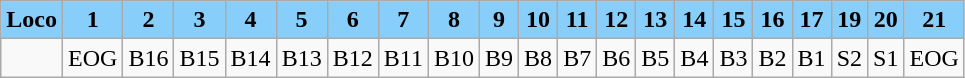<table class="wikitable plainrowheaders unsortable" style="text-align:center">
<tr>
<th scope="col" rowspan="1" style="background:lightskyblue;">Loco</th>
<th scope="col" rowspan="1" style="background:lightskyblue;">1</th>
<th scope="col" rowspan="1" style="background:lightskyblue;">2</th>
<th scope="col" rowspan="1" style="background:lightskyblue;">3</th>
<th scope="col" rowspan="1" style="background:lightskyblue;">4</th>
<th scope="col" rowspan="1" style="background:lightskyblue;">5</th>
<th scope="col" rowspan="1" style="background:lightskyblue;">6</th>
<th scope="col" rowspan="1" style="background:lightskyblue;">7</th>
<th scope="col" rowspan="1" style="background:lightskyblue;">8</th>
<th scope="col" rowspan="1" style="background:lightskyblue;">9</th>
<th scope="col" rowspan="1" style="background:lightskyblue;">10</th>
<th scope="col" rowspan="1" style="background:lightskyblue;">11</th>
<th scope="col" rowspan="1" style="background:lightskyblue;">12</th>
<th scope="col" rowspan="1" style="background:lightskyblue;">13</th>
<th scope="col" rowspan="1" style="background:lightskyblue;">14</th>
<th scope="col" rowspan="1" style="background:lightskyblue;">15</th>
<th scope="col" rowspan="1" style="background:lightskyblue;">16</th>
<th scope="col" rowspan="1" style="background:lightskyblue;">17</th>
<th scope="col" rowspan="1" style="background:lightskyblue;">19</th>
<th scope="col" rowspan="1" style="background:lightskyblue;">20</th>
<th scope="col" rowspan="1" style="background:lightskyblue;">21</th>
</tr>
<tr>
<td></td>
<td>EOG</td>
<td>B16</td>
<td>B15</td>
<td>B14</td>
<td>B13</td>
<td>B12</td>
<td>B11</td>
<td>B10</td>
<td>B9</td>
<td>B8</td>
<td>B7</td>
<td>B6</td>
<td>B5</td>
<td>B4</td>
<td>B3</td>
<td>B2</td>
<td>B1</td>
<td>S2</td>
<td>S1</td>
<td>EOG</td>
</tr>
</table>
